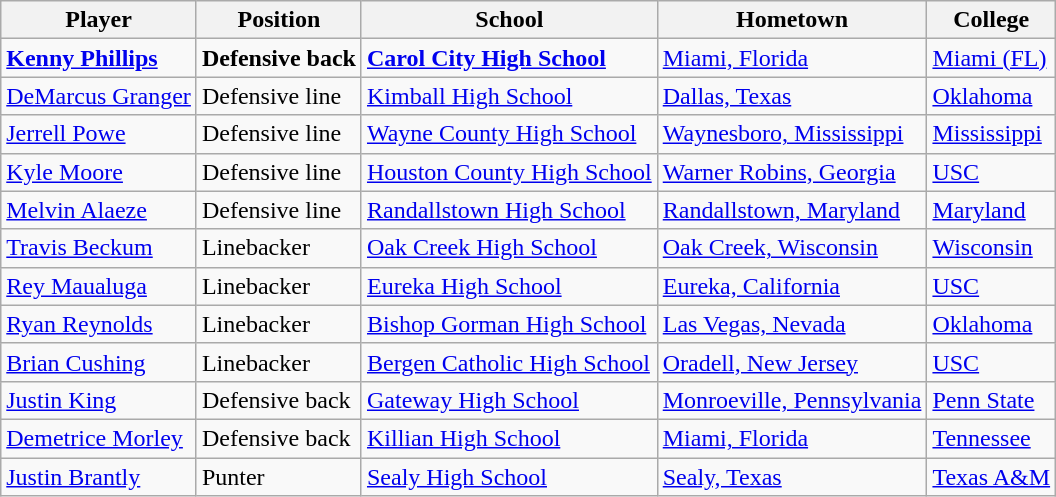<table class="wikitable">
<tr>
<th>Player</th>
<th>Position</th>
<th>School</th>
<th>Hometown</th>
<th>College</th>
</tr>
<tr>
<td><strong><a href='#'>Kenny Phillips</a></strong></td>
<td><strong>Defensive back</strong></td>
<td><strong><a href='#'>Carol City High School</a></strong></td>
<td><a href='#'>Miami, Florida</a></td>
<td><a href='#'>Miami (FL)</a></td>
</tr>
<tr>
<td><a href='#'>DeMarcus Granger</a></td>
<td>Defensive line</td>
<td><a href='#'>Kimball High School</a></td>
<td><a href='#'>Dallas, Texas</a></td>
<td><a href='#'>Oklahoma</a></td>
</tr>
<tr>
<td><a href='#'>Jerrell Powe</a></td>
<td>Defensive line</td>
<td><a href='#'>Wayne County High School</a></td>
<td><a href='#'>Waynesboro, Mississippi</a></td>
<td><a href='#'>Mississippi</a></td>
</tr>
<tr>
<td><a href='#'>Kyle Moore</a></td>
<td>Defensive line</td>
<td><a href='#'>Houston County High School</a></td>
<td><a href='#'>Warner Robins, Georgia</a></td>
<td><a href='#'>USC</a></td>
</tr>
<tr>
<td><a href='#'>Melvin Alaeze</a></td>
<td>Defensive line</td>
<td><a href='#'>Randallstown High School</a></td>
<td><a href='#'>Randallstown, Maryland</a></td>
<td><a href='#'>Maryland</a></td>
</tr>
<tr>
<td><a href='#'>Travis Beckum</a></td>
<td>Linebacker</td>
<td><a href='#'>Oak Creek High School</a></td>
<td><a href='#'>Oak Creek, Wisconsin</a></td>
<td><a href='#'>Wisconsin</a></td>
</tr>
<tr>
<td><a href='#'>Rey Maualuga</a></td>
<td>Linebacker</td>
<td><a href='#'>Eureka High School</a></td>
<td><a href='#'>Eureka, California</a></td>
<td><a href='#'>USC</a></td>
</tr>
<tr>
<td><a href='#'>Ryan Reynolds</a></td>
<td>Linebacker</td>
<td><a href='#'>Bishop Gorman High School</a></td>
<td><a href='#'>Las Vegas, Nevada</a></td>
<td><a href='#'>Oklahoma</a></td>
</tr>
<tr>
<td><a href='#'>Brian Cushing</a></td>
<td>Linebacker</td>
<td><a href='#'>Bergen Catholic High School</a></td>
<td><a href='#'>Oradell, New Jersey</a></td>
<td><a href='#'>USC</a></td>
</tr>
<tr>
<td><a href='#'>Justin King</a></td>
<td>Defensive back</td>
<td><a href='#'>Gateway High School</a></td>
<td><a href='#'>Monroeville, Pennsylvania</a></td>
<td><a href='#'>Penn State</a></td>
</tr>
<tr>
<td><a href='#'>Demetrice Morley</a></td>
<td>Defensive back</td>
<td><a href='#'>Killian High School</a></td>
<td><a href='#'>Miami, Florida</a></td>
<td><a href='#'>Tennessee</a></td>
</tr>
<tr>
<td><a href='#'>Justin Brantly</a></td>
<td>Punter</td>
<td><a href='#'>Sealy High School</a></td>
<td><a href='#'>Sealy, Texas</a></td>
<td><a href='#'>Texas A&M</a></td>
</tr>
</table>
